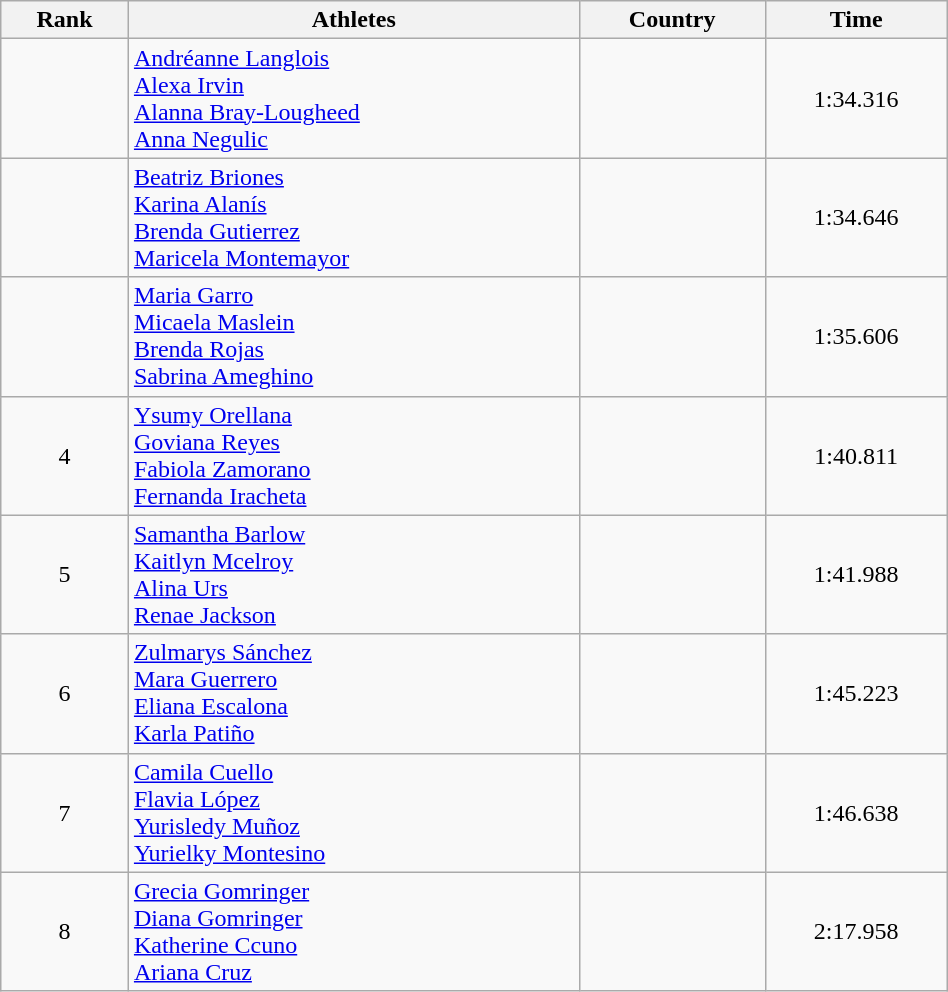<table class="wikitable" width=50% style="text-align:center">
<tr>
<th>Rank</th>
<th>Athletes</th>
<th>Country</th>
<th>Time</th>
</tr>
<tr>
<td></td>
<td align=left><a href='#'>Andréanne Langlois</a><br><a href='#'>Alexa Irvin</a><br><a href='#'>Alanna Bray-Lougheed</a><br><a href='#'>Anna Negulic</a></td>
<td align=left></td>
<td>1:34.316</td>
</tr>
<tr>
<td></td>
<td align=left><a href='#'>Beatriz Briones</a><br><a href='#'>Karina Alanís</a><br><a href='#'>Brenda Gutierrez</a><br><a href='#'>Maricela Montemayor</a></td>
<td align=left></td>
<td>1:34.646</td>
</tr>
<tr>
<td></td>
<td align=left><a href='#'>Maria Garro</a><br><a href='#'>Micaela Maslein</a><br><a href='#'>Brenda Rojas</a><br><a href='#'>Sabrina Ameghino</a></td>
<td align=left></td>
<td>1:35.606</td>
</tr>
<tr>
<td>4</td>
<td align=left><a href='#'>Ysumy Orellana</a><br><a href='#'>Goviana Reyes</a><br><a href='#'>Fabiola Zamorano</a><br><a href='#'>Fernanda Iracheta</a></td>
<td align=left></td>
<td>1:40.811</td>
</tr>
<tr>
<td>5</td>
<td align=left><a href='#'>Samantha Barlow</a><br><a href='#'>Kaitlyn Mcelroy</a><br><a href='#'>Alina Urs</a><br><a href='#'>Renae Jackson</a></td>
<td align=left></td>
<td>1:41.988</td>
</tr>
<tr>
<td>6</td>
<td align=left><a href='#'>Zulmarys Sánchez</a><br><a href='#'>Mara Guerrero</a><br><a href='#'>Eliana Escalona</a><br><a href='#'>Karla Patiño</a></td>
<td align=left></td>
<td>1:45.223</td>
</tr>
<tr>
<td>7</td>
<td align=left><a href='#'>Camila Cuello</a><br><a href='#'>Flavia López</a><br><a href='#'>Yurisledy Muñoz</a><br><a href='#'>Yurielky Montesino</a></td>
<td align=left></td>
<td>1:46.638</td>
</tr>
<tr>
<td>8</td>
<td align=left><a href='#'>Grecia Gomringer</a><br><a href='#'>Diana Gomringer</a><br><a href='#'>Katherine Ccuno</a><br><a href='#'>Ariana Cruz</a></td>
<td align=left></td>
<td>2:17.958</td>
</tr>
</table>
